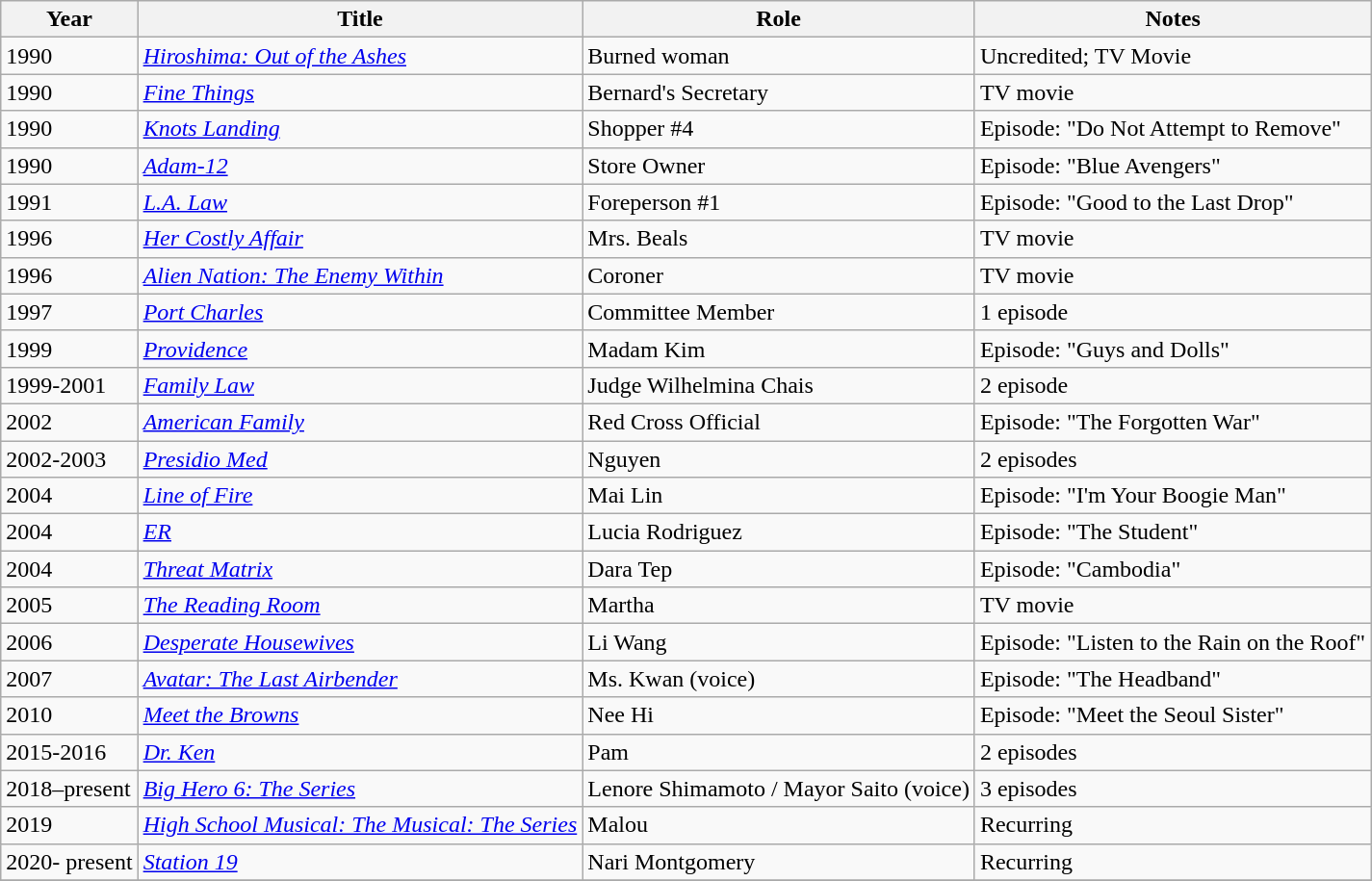<table class = "wikitable sortable">
<tr>
<th>Year</th>
<th>Title</th>
<th>Role</th>
<th>Notes</th>
</tr>
<tr>
<td>1990</td>
<td><em><a href='#'>Hiroshima: Out of the Ashes</a></em></td>
<td>Burned woman</td>
<td>Uncredited; TV Movie</td>
</tr>
<tr>
<td>1990</td>
<td><em><a href='#'>Fine Things</a></em></td>
<td>Bernard's Secretary</td>
<td>TV movie</td>
</tr>
<tr>
<td>1990</td>
<td><em><a href='#'>Knots Landing</a></em></td>
<td>Shopper #4</td>
<td>Episode: "Do Not Attempt to Remove"</td>
</tr>
<tr>
<td>1990</td>
<td><em><a href='#'>Adam-12</a></em></td>
<td>Store Owner</td>
<td>Episode: "Blue Avengers"</td>
</tr>
<tr>
<td>1991</td>
<td><em><a href='#'>L.A. Law</a></em></td>
<td>Foreperson #1</td>
<td>Episode: "Good to the Last Drop"</td>
</tr>
<tr>
<td>1996</td>
<td><em><a href='#'>Her Costly Affair</a></em></td>
<td>Mrs. Beals</td>
<td>TV movie</td>
</tr>
<tr>
<td>1996</td>
<td><em><a href='#'>Alien Nation: The Enemy Within</a></em></td>
<td>Coroner</td>
<td>TV movie</td>
</tr>
<tr>
<td>1997</td>
<td><em><a href='#'>Port Charles</a></em></td>
<td>Committee Member</td>
<td>1 episode</td>
</tr>
<tr>
<td>1999</td>
<td><em><a href='#'>Providence</a></em></td>
<td>Madam Kim</td>
<td>Episode: "Guys and Dolls"</td>
</tr>
<tr>
<td>1999-2001</td>
<td><em><a href='#'>Family Law</a></em></td>
<td>Judge Wilhelmina Chais</td>
<td>2 episode</td>
</tr>
<tr>
<td>2002</td>
<td><em><a href='#'>American Family</a></em></td>
<td>Red Cross Official</td>
<td>Episode: "The Forgotten War"</td>
</tr>
<tr>
<td>2002-2003</td>
<td><em><a href='#'>Presidio Med</a></em></td>
<td>Nguyen</td>
<td>2 episodes</td>
</tr>
<tr>
<td>2004</td>
<td><em><a href='#'>Line of Fire</a></em></td>
<td>Mai Lin</td>
<td>Episode: "I'm Your Boogie Man"</td>
</tr>
<tr>
<td>2004</td>
<td><em><a href='#'>ER</a></em></td>
<td>Lucia Rodriguez</td>
<td>Episode: "The Student"</td>
</tr>
<tr>
<td>2004</td>
<td><em><a href='#'>Threat Matrix</a></em></td>
<td>Dara Tep</td>
<td>Episode: "Cambodia"</td>
</tr>
<tr>
<td>2005</td>
<td><em><a href='#'>The Reading Room</a></em></td>
<td>Martha</td>
<td>TV movie</td>
</tr>
<tr>
<td>2006</td>
<td><em><a href='#'>Desperate Housewives</a></em></td>
<td>Li Wang</td>
<td>Episode: "Listen to the Rain on the Roof"</td>
</tr>
<tr>
<td>2007</td>
<td><em><a href='#'>Avatar: The Last Airbender</a></em></td>
<td>Ms. Kwan (voice)</td>
<td>Episode: "The Headband"</td>
</tr>
<tr>
<td>2010</td>
<td><em><a href='#'>Meet the Browns</a></em></td>
<td>Nee Hi</td>
<td>Episode: "Meet the Seoul Sister"</td>
</tr>
<tr>
<td>2015-2016</td>
<td><em><a href='#'>Dr. Ken</a></em></td>
<td>Pam</td>
<td>2 episodes</td>
</tr>
<tr>
<td>2018–present</td>
<td><em><a href='#'>Big Hero 6: The Series</a></em></td>
<td>Lenore Shimamoto / Mayor Saito (voice)</td>
<td>3 episodes</td>
</tr>
<tr>
<td>2019</td>
<td><em><a href='#'>High School Musical: The Musical: The Series</a></em></td>
<td>Malou</td>
<td>Recurring</td>
</tr>
<tr>
<td>2020- present</td>
<td><em><a href='#'>Station 19</a></em></td>
<td>Nari Montgomery</td>
<td>Recurring</td>
</tr>
<tr>
</tr>
</table>
